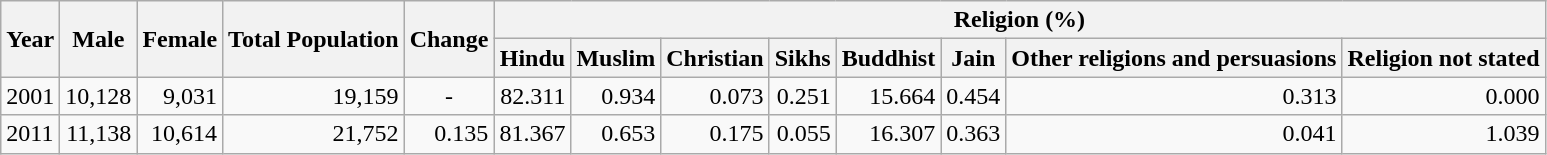<table class="wikitable">
<tr>
<th rowspan="2">Year</th>
<th rowspan="2">Male</th>
<th rowspan="2">Female</th>
<th rowspan="2">Total Population</th>
<th rowspan="2">Change</th>
<th colspan="8">Religion (%)</th>
</tr>
<tr>
<th>Hindu</th>
<th>Muslim</th>
<th>Christian</th>
<th>Sikhs</th>
<th>Buddhist</th>
<th>Jain</th>
<th>Other religions and persuasions</th>
<th>Religion not stated</th>
</tr>
<tr>
<td>2001</td>
<td style="text-align:right;">10,128</td>
<td style="text-align:right;">9,031</td>
<td style="text-align:right;">19,159</td>
<td style="text-align:center;">-</td>
<td style="text-align:right;">82.311</td>
<td style="text-align:right;">0.934</td>
<td style="text-align:right;">0.073</td>
<td style="text-align:right;">0.251</td>
<td style="text-align:right;">15.664</td>
<td style="text-align:right;">0.454</td>
<td style="text-align:right;">0.313</td>
<td style="text-align:right;">0.000</td>
</tr>
<tr>
<td>2011</td>
<td style="text-align:right;">11,138</td>
<td style="text-align:right;">10,614</td>
<td style="text-align:right;">21,752</td>
<td style="text-align:right;">0.135</td>
<td style="text-align:right;">81.367</td>
<td style="text-align:right;">0.653</td>
<td style="text-align:right;">0.175</td>
<td style="text-align:right;">0.055</td>
<td style="text-align:right;">16.307</td>
<td style="text-align:right;">0.363</td>
<td style="text-align:right;">0.041</td>
<td style="text-align:right;">1.039</td>
</tr>
</table>
